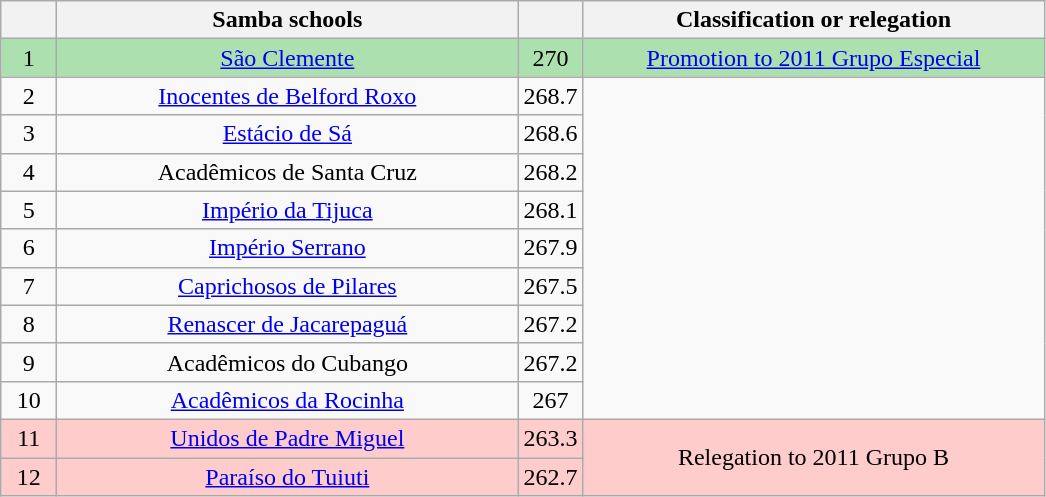<table class="wikitable">
<tr>
<th width="30"></th>
<th width="300">Samba schools</th>
<th width="20"></th>
<th width="300">Classification or relegation</th>
</tr>
<tr align="center">
<td bgcolor=ACE1AF>1</td>
<td bgcolor=ACE1AF><a href='#'>São Clemente</a></td>
<td bgcolor="ACE1AF">270</td>
<td bgcolor=ACE1AF><a href='#'><span>Promotion to 2011 Grupo Especial</span></a></td>
</tr>
<tr align="center">
<td>2</td>
<td><a href='#'>Inocentes de Belford Roxo</a></td>
<td>268.7</td>
<td rowspan="9"></td>
</tr>
<tr align="center">
<td>3</td>
<td><a href='#'>Estácio de Sá</a></td>
<td>268.6</td>
</tr>
<tr align="center">
<td>4</td>
<td>Acadêmicos de Santa Cruz</td>
<td>268.2</td>
</tr>
<tr align="center">
<td>5</td>
<td><a href='#'>Império da Tijuca</a></td>
<td>268.1</td>
</tr>
<tr align="center">
<td>6</td>
<td><a href='#'>Império Serrano</a></td>
<td>267.9</td>
</tr>
<tr align="center">
<td>7</td>
<td><a href='#'>Caprichosos de Pilares</a></td>
<td>267.5</td>
</tr>
<tr align="center">
<td>8</td>
<td><a href='#'>Renascer de Jacarepaguá</a></td>
<td>267.2</td>
</tr>
<tr align="center">
<td>9</td>
<td>Acadêmicos do Cubango</td>
<td>267.2</td>
</tr>
<tr align="center">
<td>10</td>
<td><a href='#'>Acadêmicos da Rocinha</a></td>
<td>267</td>
</tr>
<tr align="center">
<td bgcolor=FFCCCC>11</td>
<td bgcolor=FFCCCC><a href='#'>Unidos de Padre Miguel</a></td>
<td bgcolor="FFCCCC">263.3</td>
<td rowspan="2" bgcolor=FFCCCC><span>Relegation to 2011 Grupo B</span></td>
</tr>
<tr align="center">
<td bgcolor=FFCCCC>12</td>
<td bgcolor=FFCCCC><a href='#'>Paraíso do Tuiuti</a></td>
<td bgcolor="FFCCCC">262.7</td>
</tr>
</table>
